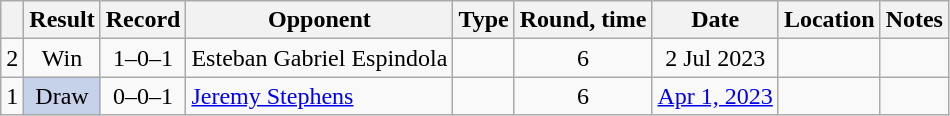<table class="wikitable" style="text-align:center">
<tr>
<th></th>
<th>Result</th>
<th>Record</th>
<th>Opponent</th>
<th>Type</th>
<th>Round, time</th>
<th>Date</th>
<th>Location</th>
<th>Notes</th>
</tr>
<tr>
<td>2</td>
<td>Win</td>
<td>1–0–1</td>
<td style="text-align:left;">Esteban Gabriel Espindola</td>
<td></td>
<td>6</td>
<td>2 Jul 2023</td>
<td style="text-align:left;"></td>
<td></td>
</tr>
<tr>
<td>1</td>
<td style="background:#c5d2ea; color:black; vertical-align:middle; text-align:center; " class="table-draw">Draw</td>
<td>0–0–1</td>
<td style="text-align:left;"><a href='#'>Jeremy Stephens</a></td>
<td></td>
<td>6</td>
<td><a href='#'>Apr 1, 2023</a></td>
<td style="text-align:left;"></td>
<td></td>
</tr>
</table>
